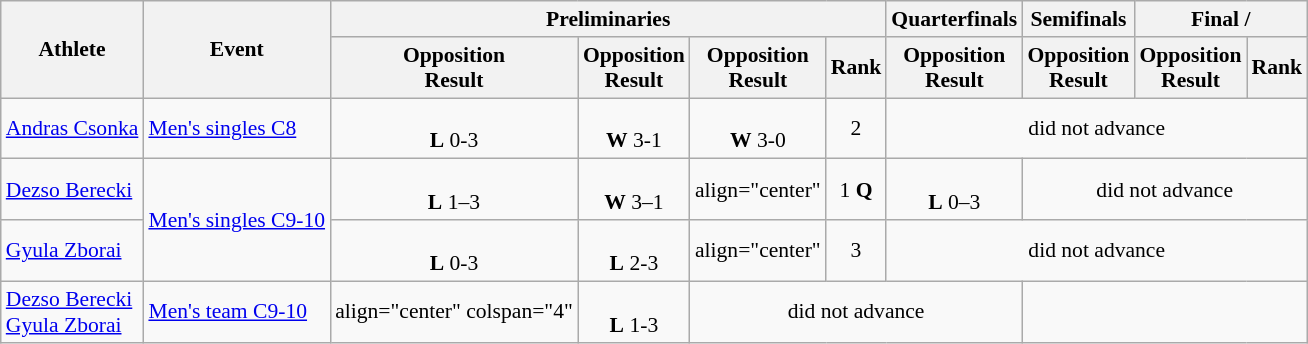<table class=wikitable style="font-size:90%">
<tr>
<th rowspan="2">Athlete</th>
<th rowspan="2">Event</th>
<th colspan="4">Preliminaries</th>
<th>Quarterfinals</th>
<th>Semifinals</th>
<th colspan="2">Final / </th>
</tr>
<tr>
<th>Opposition<br>Result</th>
<th>Opposition<br>Result</th>
<th>Opposition<br>Result</th>
<th>Rank</th>
<th>Opposition<br>Result</th>
<th>Opposition<br>Result</th>
<th>Opposition<br>Result</th>
<th>Rank</th>
</tr>
<tr>
<td><a href='#'>Andras Csonka</a></td>
<td><a href='#'>Men's singles C8</a></td>
<td align="center"><br><strong>L</strong> 0-3</td>
<td align="center"><br><strong>W</strong> 3-1</td>
<td align="center"><br><strong>W</strong> 3-0</td>
<td align="center">2</td>
<td align="center" colspan="4">did not advance</td>
</tr>
<tr>
<td><a href='#'>Dezso Berecki</a></td>
<td rowspan="2"><a href='#'>Men's singles C9-10</a></td>
<td align="center"><br><strong>L</strong> 1–3</td>
<td align="center"><br><strong>W</strong> 3–1</td>
<td>align="center" </td>
<td align="center">1 <strong>Q</strong></td>
<td align="center"><br><strong>L</strong> 0–3</td>
<td align="center" colspan="3">did not advance</td>
</tr>
<tr>
<td><a href='#'>Gyula Zborai</a></td>
<td align="center"><br><strong>L</strong> 0-3</td>
<td align="center"><br><strong>L</strong> 2-3</td>
<td>align="center" </td>
<td align="center">3</td>
<td align="center" colspan="4">did not advance</td>
</tr>
<tr>
<td><a href='#'>Dezso Berecki</a><br> <a href='#'>Gyula Zborai</a></td>
<td><a href='#'>Men's team C9-10</a></td>
<td>align="center" colspan="4" </td>
<td align="center"><br><strong>L</strong> 1-3</td>
<td align="center" colspan="3">did not advance</td>
</tr>
</table>
